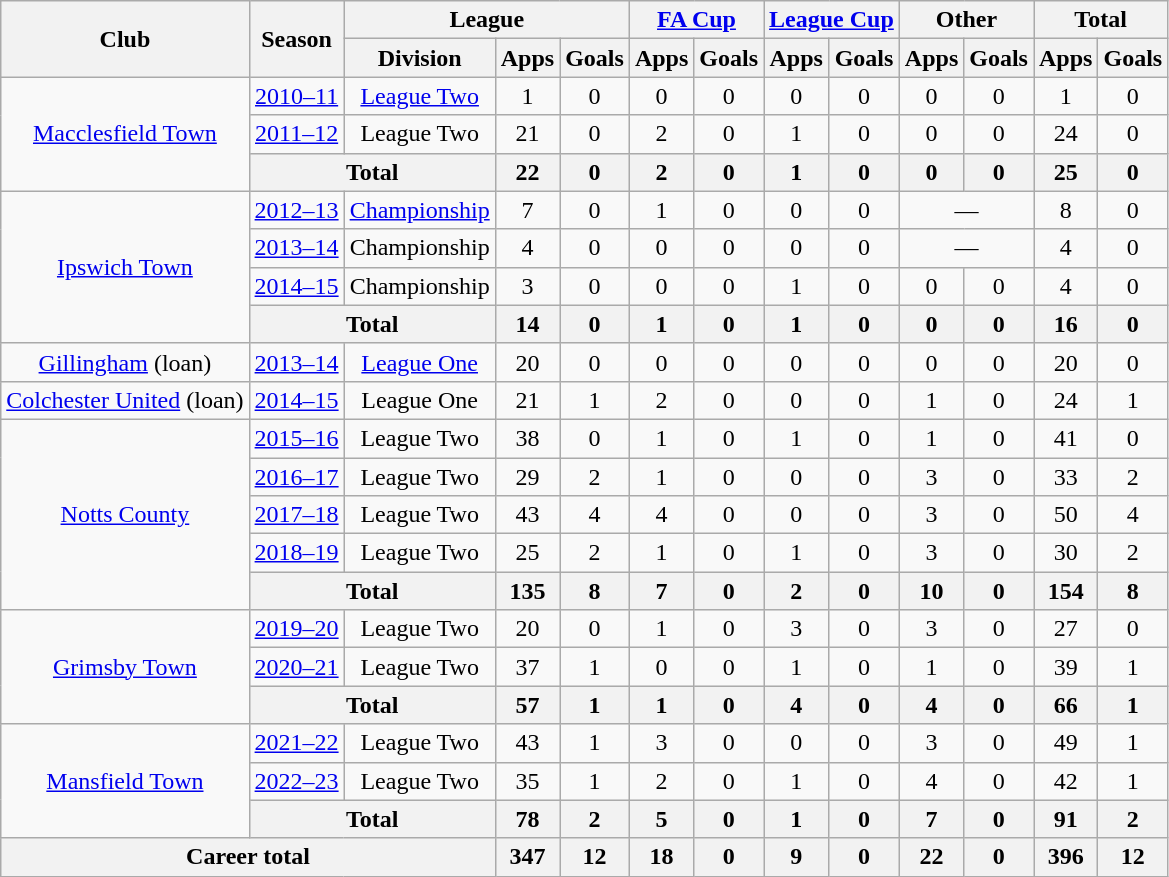<table class="wikitable" style="text-align: center;">
<tr>
<th rowspan="2">Club</th>
<th rowspan="2">Season</th>
<th colspan="3">League</th>
<th colspan="2"><a href='#'>FA Cup</a></th>
<th colspan="2"><a href='#'>League Cup</a></th>
<th colspan="2">Other</th>
<th colspan="2">Total</th>
</tr>
<tr>
<th>Division</th>
<th>Apps</th>
<th>Goals</th>
<th>Apps</th>
<th>Goals</th>
<th>Apps</th>
<th>Goals</th>
<th>Apps</th>
<th>Goals</th>
<th>Apps</th>
<th>Goals</th>
</tr>
<tr>
<td rowspan="3"><a href='#'>Macclesfield Town</a></td>
<td><a href='#'>2010–11</a></td>
<td><a href='#'>League Two</a></td>
<td>1</td>
<td>0</td>
<td>0</td>
<td>0</td>
<td>0</td>
<td>0</td>
<td>0</td>
<td>0</td>
<td>1</td>
<td>0</td>
</tr>
<tr>
<td><a href='#'>2011–12</a></td>
<td>League Two</td>
<td>21</td>
<td>0</td>
<td>2</td>
<td>0</td>
<td>1</td>
<td>0</td>
<td>0</td>
<td>0</td>
<td>24</td>
<td>0</td>
</tr>
<tr>
<th colspan="2">Total</th>
<th>22</th>
<th>0</th>
<th>2</th>
<th>0</th>
<th>1</th>
<th>0</th>
<th>0</th>
<th>0</th>
<th>25</th>
<th>0</th>
</tr>
<tr>
<td rowspan="4"><a href='#'>Ipswich Town</a></td>
<td><a href='#'>2012–13</a></td>
<td><a href='#'>Championship</a></td>
<td>7</td>
<td>0</td>
<td>1</td>
<td>0</td>
<td>0</td>
<td>0</td>
<td colspan="2">—</td>
<td>8</td>
<td>0</td>
</tr>
<tr>
<td><a href='#'>2013–14</a></td>
<td>Championship</td>
<td>4</td>
<td>0</td>
<td>0</td>
<td>0</td>
<td>0</td>
<td>0</td>
<td colspan="2">—</td>
<td>4</td>
<td>0</td>
</tr>
<tr>
<td><a href='#'>2014–15</a></td>
<td>Championship</td>
<td>3</td>
<td>0</td>
<td>0</td>
<td>0</td>
<td>1</td>
<td>0</td>
<td>0</td>
<td>0</td>
<td>4</td>
<td>0</td>
</tr>
<tr>
<th colspan="2">Total</th>
<th>14</th>
<th>0</th>
<th>1</th>
<th>0</th>
<th>1</th>
<th>0</th>
<th>0</th>
<th>0</th>
<th>16</th>
<th>0</th>
</tr>
<tr>
<td><a href='#'>Gillingham</a> (loan)</td>
<td><a href='#'>2013–14</a></td>
<td><a href='#'>League One</a></td>
<td>20</td>
<td>0</td>
<td>0</td>
<td>0</td>
<td>0</td>
<td>0</td>
<td>0</td>
<td>0</td>
<td>20</td>
<td>0</td>
</tr>
<tr>
<td><a href='#'>Colchester United</a> (loan)</td>
<td><a href='#'>2014–15</a></td>
<td>League One</td>
<td>21</td>
<td>1</td>
<td>2</td>
<td>0</td>
<td>0</td>
<td>0</td>
<td>1</td>
<td>0</td>
<td>24</td>
<td>1</td>
</tr>
<tr>
<td rowspan="5" valign="center"><a href='#'>Notts County</a></td>
<td><a href='#'>2015–16</a></td>
<td>League Two</td>
<td>38</td>
<td>0</td>
<td>1</td>
<td>0</td>
<td>1</td>
<td>0</td>
<td>1</td>
<td>0</td>
<td>41</td>
<td>0</td>
</tr>
<tr>
<td><a href='#'>2016–17</a></td>
<td>League Two</td>
<td>29</td>
<td>2</td>
<td>1</td>
<td>0</td>
<td>0</td>
<td>0</td>
<td>3</td>
<td>0</td>
<td>33</td>
<td>2</td>
</tr>
<tr>
<td><a href='#'>2017–18</a></td>
<td>League Two</td>
<td>43</td>
<td>4</td>
<td>4</td>
<td>0</td>
<td>0</td>
<td>0</td>
<td>3</td>
<td>0</td>
<td>50</td>
<td>4</td>
</tr>
<tr>
<td><a href='#'>2018–19</a></td>
<td>League Two</td>
<td>25</td>
<td>2</td>
<td>1</td>
<td>0</td>
<td>1</td>
<td>0</td>
<td>3</td>
<td>0</td>
<td>30</td>
<td>2</td>
</tr>
<tr>
<th colspan="2">Total</th>
<th>135</th>
<th>8</th>
<th>7</th>
<th>0</th>
<th>2</th>
<th>0</th>
<th>10</th>
<th>0</th>
<th>154</th>
<th>8</th>
</tr>
<tr>
<td rowspan="3" valign="center"><a href='#'>Grimsby Town</a></td>
<td><a href='#'>2019–20</a></td>
<td>League Two</td>
<td>20</td>
<td>0</td>
<td>1</td>
<td>0</td>
<td>3</td>
<td>0</td>
<td>3</td>
<td>0</td>
<td>27</td>
<td>0</td>
</tr>
<tr>
<td><a href='#'>2020–21</a></td>
<td>League Two</td>
<td>37</td>
<td>1</td>
<td>0</td>
<td>0</td>
<td>1</td>
<td>0</td>
<td>1</td>
<td>0</td>
<td>39</td>
<td>1</td>
</tr>
<tr>
<th colspan="2">Total</th>
<th>57</th>
<th>1</th>
<th>1</th>
<th>0</th>
<th>4</th>
<th>0</th>
<th>4</th>
<th>0</th>
<th>66</th>
<th>1</th>
</tr>
<tr>
<td rowspan=3><a href='#'>Mansfield Town</a></td>
<td><a href='#'>2021–22</a></td>
<td>League Two</td>
<td>43</td>
<td>1</td>
<td>3</td>
<td>0</td>
<td>0</td>
<td>0</td>
<td>3</td>
<td>0</td>
<td>49</td>
<td>1</td>
</tr>
<tr>
<td><a href='#'>2022–23</a></td>
<td>League Two</td>
<td>35</td>
<td>1</td>
<td>2</td>
<td>0</td>
<td>1</td>
<td>0</td>
<td>4</td>
<td>0</td>
<td>42</td>
<td>1</td>
</tr>
<tr>
<th colspan="2">Total</th>
<th>78</th>
<th>2</th>
<th>5</th>
<th>0</th>
<th>1</th>
<th>0</th>
<th>7</th>
<th>0</th>
<th>91</th>
<th>2</th>
</tr>
<tr>
<th colspan="3">Career total</th>
<th>347</th>
<th>12</th>
<th>18</th>
<th>0</th>
<th>9</th>
<th>0</th>
<th>22</th>
<th>0</th>
<th>396</th>
<th>12</th>
</tr>
</table>
